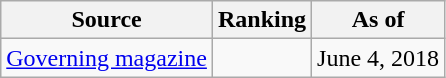<table class="wikitable" style="text-align:center">
<tr>
<th>Source</th>
<th>Ranking</th>
<th>As of</th>
</tr>
<tr>
<td><a href='#'>Governing magazine</a></td>
<td></td>
<td>June 4, 2018</td>
</tr>
</table>
